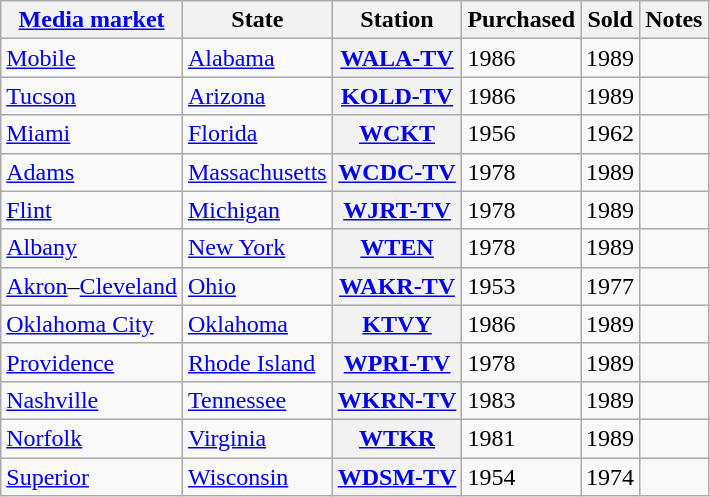<table class="wikitable sortable">
<tr>
<th scope="col"><a href='#'>Media market</a></th>
<th scope="col">State</th>
<th scope="col">Station</th>
<th scope="col">Purchased</th>
<th scope="col">Sold</th>
<th scope="col" class="unsortable">Notes</th>
</tr>
<tr>
<td><a href='#'>Mobile</a></td>
<td><a href='#'>Alabama</a></td>
<th scope="row"><a href='#'>WALA-TV</a></th>
<td>1986</td>
<td>1989</td>
<td></td>
</tr>
<tr>
<td><a href='#'>Tucson</a></td>
<td><a href='#'>Arizona</a></td>
<th scope="row"><a href='#'>KOLD-TV</a></th>
<td>1986</td>
<td>1989</td>
<td></td>
</tr>
<tr>
<td><a href='#'>Miami</a></td>
<td><a href='#'>Florida</a></td>
<th scope="row"><a href='#'>WCKT</a></th>
<td>1956</td>
<td>1962</td>
<td></td>
</tr>
<tr>
<td><a href='#'>Adams</a></td>
<td><a href='#'>Massachusetts</a></td>
<th scope="row"><a href='#'>WCDC-TV</a></th>
<td>1978</td>
<td>1989</td>
<td></td>
</tr>
<tr>
<td><a href='#'>Flint</a></td>
<td><a href='#'>Michigan</a></td>
<th scope="row"><a href='#'>WJRT-TV</a></th>
<td>1978</td>
<td>1989</td>
<td></td>
</tr>
<tr>
<td><a href='#'>Albany</a></td>
<td><a href='#'>New York</a></td>
<th scope="row"><a href='#'>WTEN</a></th>
<td>1978</td>
<td>1989</td>
<td></td>
</tr>
<tr>
<td><a href='#'>Akron</a>–<a href='#'>Cleveland</a></td>
<td><a href='#'>Ohio</a></td>
<th scope="row"><a href='#'>WAKR-TV</a></th>
<td>1953</td>
<td>1977</td>
<td></td>
</tr>
<tr>
<td><a href='#'>Oklahoma City</a></td>
<td><a href='#'>Oklahoma</a></td>
<th scope="row"><a href='#'>KTVY</a></th>
<td>1986</td>
<td>1989</td>
<td></td>
</tr>
<tr>
<td><a href='#'>Providence</a></td>
<td><a href='#'>Rhode Island</a></td>
<th scope="row"><a href='#'>WPRI-TV</a></th>
<td>1978</td>
<td>1989</td>
<td></td>
</tr>
<tr>
<td><a href='#'>Nashville</a></td>
<td><a href='#'>Tennessee</a></td>
<th scope="row"><a href='#'>WKRN-TV</a></th>
<td>1983</td>
<td>1989</td>
<td></td>
</tr>
<tr>
<td><a href='#'>Norfolk</a></td>
<td><a href='#'>Virginia</a></td>
<th scope="row"><a href='#'>WTKR</a></th>
<td>1981</td>
<td>1989</td>
<td></td>
</tr>
<tr>
<td><a href='#'>Superior</a></td>
<td><a href='#'>Wisconsin</a></td>
<th scope="row"><a href='#'>WDSM-TV</a></th>
<td>1954</td>
<td>1974</td>
<td></td>
</tr>
</table>
